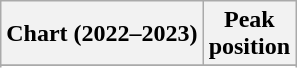<table class="wikitable sortable plainrowheaders" style="text-align:center">
<tr>
<th scope="col">Chart (2022–2023)</th>
<th scope="col">Peak<br>position</th>
</tr>
<tr>
</tr>
<tr>
</tr>
<tr>
</tr>
<tr>
</tr>
<tr>
</tr>
<tr>
</tr>
<tr>
</tr>
<tr>
</tr>
<tr>
</tr>
<tr>
</tr>
<tr>
</tr>
<tr>
</tr>
<tr>
</tr>
<tr>
</tr>
<tr>
</tr>
<tr>
</tr>
<tr>
</tr>
<tr>
</tr>
<tr>
</tr>
<tr>
</tr>
<tr>
</tr>
</table>
